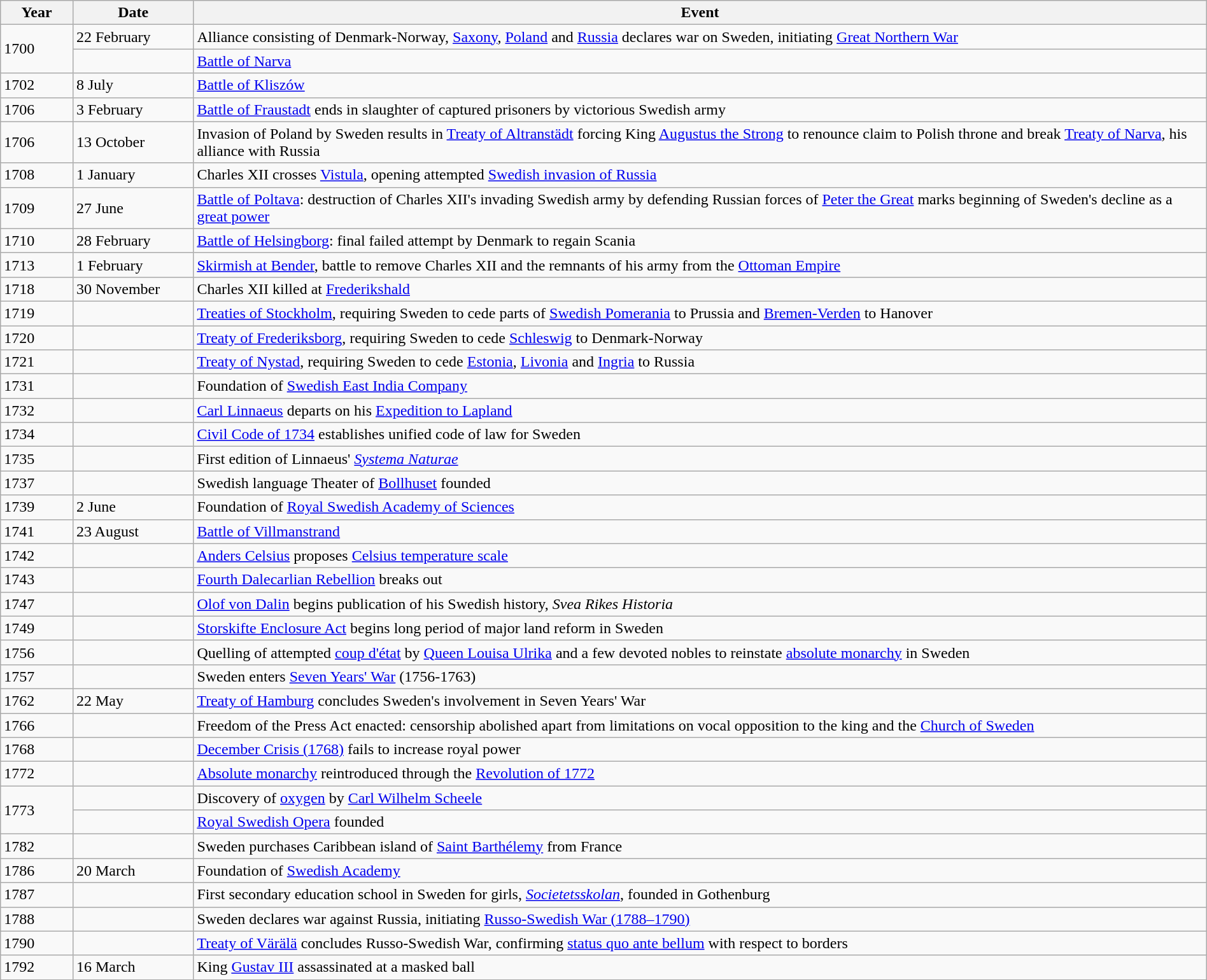<table class="wikitable" width="100%">
<tr>
<th style="width: 6%;">Year</th>
<th style="width: 10%;">Date</th>
<th>Event</th>
</tr>
<tr>
<td rowspan="2">1700</td>
<td>22 February</td>
<td>Alliance consisting of Denmark-Norway, <a href='#'>Saxony</a>, <a href='#'>Poland</a> and <a href='#'>Russia</a> declares war on Sweden, initiating <a href='#'>Great Northern War</a></td>
</tr>
<tr>
<td></td>
<td><a href='#'>Battle of Narva</a></td>
</tr>
<tr>
<td>1702</td>
<td>8 July</td>
<td><a href='#'>Battle of Kliszów</a></td>
</tr>
<tr>
<td>1706</td>
<td>3 February</td>
<td><a href='#'>Battle of Fraustadt</a> ends in slaughter of captured prisoners by victorious Swedish army</td>
</tr>
<tr>
<td>1706</td>
<td>13 October</td>
<td>Invasion of Poland by Sweden results in <a href='#'>Treaty of Altranstädt</a> forcing King <a href='#'>Augustus the Strong</a> to renounce claim to Polish throne and break <a href='#'>Treaty of Narva</a>, his alliance with Russia</td>
</tr>
<tr>
<td>1708</td>
<td>1 January</td>
<td>Charles XII crosses <a href='#'>Vistula</a>, opening attempted <a href='#'>Swedish invasion of Russia</a></td>
</tr>
<tr>
<td>1709</td>
<td>27 June</td>
<td><a href='#'>Battle of Poltava</a>: destruction of Charles XII's invading Swedish army by defending Russian forces of <a href='#'>Peter the Great</a> marks beginning of Sweden's decline as a <a href='#'>great power</a></td>
</tr>
<tr>
<td>1710</td>
<td>28 February</td>
<td><a href='#'>Battle of Helsingborg</a>: final failed attempt by Denmark to regain Scania</td>
</tr>
<tr>
<td>1713</td>
<td>1 February</td>
<td><a href='#'>Skirmish at Bender</a>, battle to remove Charles XII and the remnants of his army from the <a href='#'>Ottoman Empire</a></td>
</tr>
<tr>
<td>1718</td>
<td>30 November</td>
<td>Charles XII killed at <a href='#'>Frederikshald</a></td>
</tr>
<tr>
<td>1719</td>
<td></td>
<td><a href='#'>Treaties of Stockholm</a>, requiring Sweden to cede parts of <a href='#'>Swedish Pomerania</a> to Prussia and <a href='#'>Bremen-Verden</a> to Hanover</td>
</tr>
<tr>
<td>1720</td>
<td></td>
<td><a href='#'>Treaty of Frederiksborg</a>, requiring Sweden to cede <a href='#'>Schleswig</a> to Denmark-Norway</td>
</tr>
<tr>
<td>1721</td>
<td></td>
<td><a href='#'>Treaty of Nystad</a>, requiring Sweden to cede <a href='#'>Estonia</a>, <a href='#'>Livonia</a> and <a href='#'>Ingria</a> to Russia</td>
</tr>
<tr>
<td>1731</td>
<td></td>
<td>Foundation of <a href='#'>Swedish East India Company</a></td>
</tr>
<tr>
<td>1732</td>
<td></td>
<td><a href='#'>Carl Linnaeus</a> departs on his <a href='#'>Expedition to Lapland</a></td>
</tr>
<tr>
<td>1734</td>
<td></td>
<td><a href='#'>Civil Code of 1734</a> establishes unified code of law for Sweden</td>
</tr>
<tr>
<td>1735</td>
<td></td>
<td>First edition of Linnaeus' <em><a href='#'>Systema Naturae</a></em></td>
</tr>
<tr>
<td>1737</td>
<td></td>
<td>Swedish language Theater of <a href='#'>Bollhuset</a> founded</td>
</tr>
<tr>
<td>1739</td>
<td>2 June</td>
<td>Foundation of <a href='#'>Royal Swedish Academy of Sciences</a></td>
</tr>
<tr>
<td>1741</td>
<td>23 August</td>
<td><a href='#'>Battle of Villmanstrand</a></td>
</tr>
<tr>
<td>1742</td>
<td></td>
<td><a href='#'>Anders Celsius</a> proposes <a href='#'>Celsius temperature scale</a></td>
</tr>
<tr>
<td>1743</td>
<td></td>
<td><a href='#'>Fourth Dalecarlian Rebellion</a> breaks out</td>
</tr>
<tr>
<td>1747</td>
<td></td>
<td><a href='#'>Olof von Dalin</a> begins publication of his Swedish history, <em>Svea Rikes Historia</em></td>
</tr>
<tr>
<td>1749</td>
<td></td>
<td><a href='#'>Storskifte Enclosure Act</a> begins long period of major land reform in Sweden</td>
</tr>
<tr>
<td>1756</td>
<td></td>
<td>Quelling of attempted <a href='#'>coup d'état</a> by <a href='#'>Queen Louisa Ulrika</a> and a few devoted nobles to reinstate <a href='#'>absolute monarchy</a> in Sweden</td>
</tr>
<tr>
<td>1757</td>
<td></td>
<td>Sweden enters <a href='#'>Seven Years' War</a> (1756-1763)</td>
</tr>
<tr>
<td>1762</td>
<td>22 May</td>
<td><a href='#'>Treaty of Hamburg</a> concludes Sweden's involvement in Seven Years' War</td>
</tr>
<tr>
<td>1766</td>
<td></td>
<td>Freedom of the Press Act enacted: censorship abolished apart from limitations on vocal opposition to the king and the <a href='#'>Church of Sweden</a></td>
</tr>
<tr>
<td>1768</td>
<td></td>
<td><a href='#'>December Crisis (1768)</a> fails to increase royal power</td>
</tr>
<tr>
<td>1772</td>
<td></td>
<td><a href='#'>Absolute monarchy</a> reintroduced through the <a href='#'>Revolution of 1772</a></td>
</tr>
<tr>
<td rowspan="2">1773</td>
<td></td>
<td>Discovery of <a href='#'>oxygen</a> by <a href='#'>Carl Wilhelm Scheele</a></td>
</tr>
<tr>
<td></td>
<td><a href='#'>Royal Swedish Opera</a> founded</td>
</tr>
<tr>
<td>1782</td>
<td></td>
<td>Sweden purchases Caribbean island of <a href='#'>Saint Barthélemy</a> from France</td>
</tr>
<tr>
<td>1786</td>
<td>20 March</td>
<td>Foundation of <a href='#'>Swedish Academy</a></td>
</tr>
<tr>
<td>1787</td>
<td></td>
<td>First secondary education school in Sweden for girls, <em><a href='#'>Societetsskolan</a></em>, founded in Gothenburg</td>
</tr>
<tr>
<td>1788</td>
<td></td>
<td>Sweden declares war against Russia, initiating <a href='#'>Russo-Swedish War (1788–1790)</a></td>
</tr>
<tr>
<td>1790</td>
<td></td>
<td><a href='#'>Treaty of Värälä</a> concludes Russo-Swedish War, confirming <a href='#'>status quo ante bellum</a> with respect to borders</td>
</tr>
<tr>
<td>1792</td>
<td>16 March</td>
<td>King <a href='#'>Gustav III</a> assassinated at a masked ball</td>
</tr>
</table>
